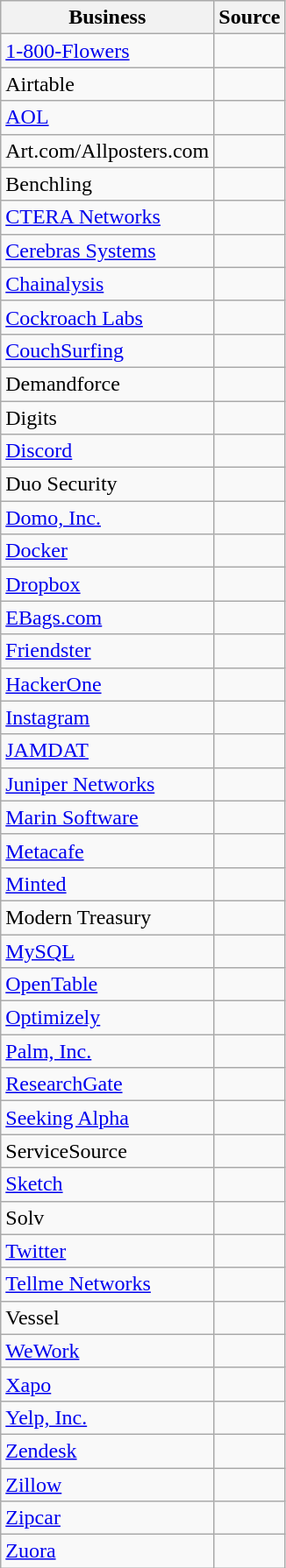<table class="wikitable sortable mw-collapsible mw-collapsed">
<tr>
<th>Business</th>
<th>Source</th>
</tr>
<tr>
<td><a href='#'>1-800-Flowers</a></td>
<td></td>
</tr>
<tr>
<td>Airtable</td>
<td></td>
</tr>
<tr>
<td><a href='#'>AOL</a></td>
<td></td>
</tr>
<tr>
<td>Art.com/Allposters.com</td>
<td></td>
</tr>
<tr>
<td>Benchling</td>
<td></td>
</tr>
<tr>
<td><a href='#'>CTERA Networks</a></td>
<td></td>
</tr>
<tr>
<td><a href='#'>Cerebras Systems</a></td>
<td></td>
</tr>
<tr>
<td><a href='#'>Chainalysis</a></td>
<td></td>
</tr>
<tr>
<td><a href='#'>Cockroach Labs</a></td>
<td></td>
</tr>
<tr>
<td><a href='#'>CouchSurfing</a></td>
<td></td>
</tr>
<tr>
<td>Demandforce</td>
<td></td>
</tr>
<tr>
<td>Digits</td>
<td></td>
</tr>
<tr>
<td><a href='#'>Discord</a></td>
<td></td>
</tr>
<tr>
<td>Duo Security</td>
<td></td>
</tr>
<tr>
<td><a href='#'>Domo, Inc.</a></td>
<td></td>
</tr>
<tr>
<td><a href='#'>Docker</a></td>
<td></td>
</tr>
<tr>
<td><a href='#'>Dropbox</a></td>
<td></td>
</tr>
<tr>
<td><a href='#'>EBags.com</a></td>
<td></td>
</tr>
<tr>
<td><a href='#'>Friendster</a></td>
<td></td>
</tr>
<tr>
<td><a href='#'>HackerOne</a></td>
<td></td>
</tr>
<tr>
<td><a href='#'>Instagram</a></td>
<td></td>
</tr>
<tr>
<td><a href='#'>JAMDAT</a></td>
<td></td>
</tr>
<tr>
<td><a href='#'>Juniper Networks</a></td>
<td></td>
</tr>
<tr>
<td><a href='#'>Marin Software</a></td>
<td></td>
</tr>
<tr>
<td><a href='#'>Metacafe</a></td>
<td></td>
</tr>
<tr>
<td><a href='#'>Minted</a></td>
<td></td>
</tr>
<tr>
<td>Modern Treasury</td>
<td></td>
</tr>
<tr>
<td><a href='#'>MySQL</a></td>
<td></td>
</tr>
<tr>
<td><a href='#'>OpenTable</a></td>
<td></td>
</tr>
<tr>
<td><a href='#'>Optimizely</a></td>
<td></td>
</tr>
<tr>
<td><a href='#'>Palm, Inc.</a></td>
<td></td>
</tr>
<tr>
<td><a href='#'>ResearchGate</a></td>
<td></td>
</tr>
<tr>
<td><a href='#'>Seeking Alpha</a></td>
<td></td>
</tr>
<tr>
<td>ServiceSource</td>
<td></td>
</tr>
<tr>
<td><a href='#'>Sketch</a></td>
<td></td>
</tr>
<tr>
<td>Solv</td>
<td></td>
</tr>
<tr>
<td><a href='#'>Twitter</a></td>
<td></td>
</tr>
<tr>
<td><a href='#'>Tellme Networks</a></td>
<td></td>
</tr>
<tr>
<td>Vessel</td>
<td></td>
</tr>
<tr>
<td><a href='#'>WeWork</a></td>
<td></td>
</tr>
<tr>
<td><a href='#'>Xapo</a></td>
<td></td>
</tr>
<tr>
<td><a href='#'>Yelp, Inc.</a></td>
<td></td>
</tr>
<tr>
<td><a href='#'>Zendesk</a></td>
<td></td>
</tr>
<tr>
<td><a href='#'>Zillow</a></td>
<td></td>
</tr>
<tr>
<td><a href='#'>Zipcar</a></td>
<td></td>
</tr>
<tr>
<td><a href='#'>Zuora</a></td>
<td></td>
</tr>
</table>
